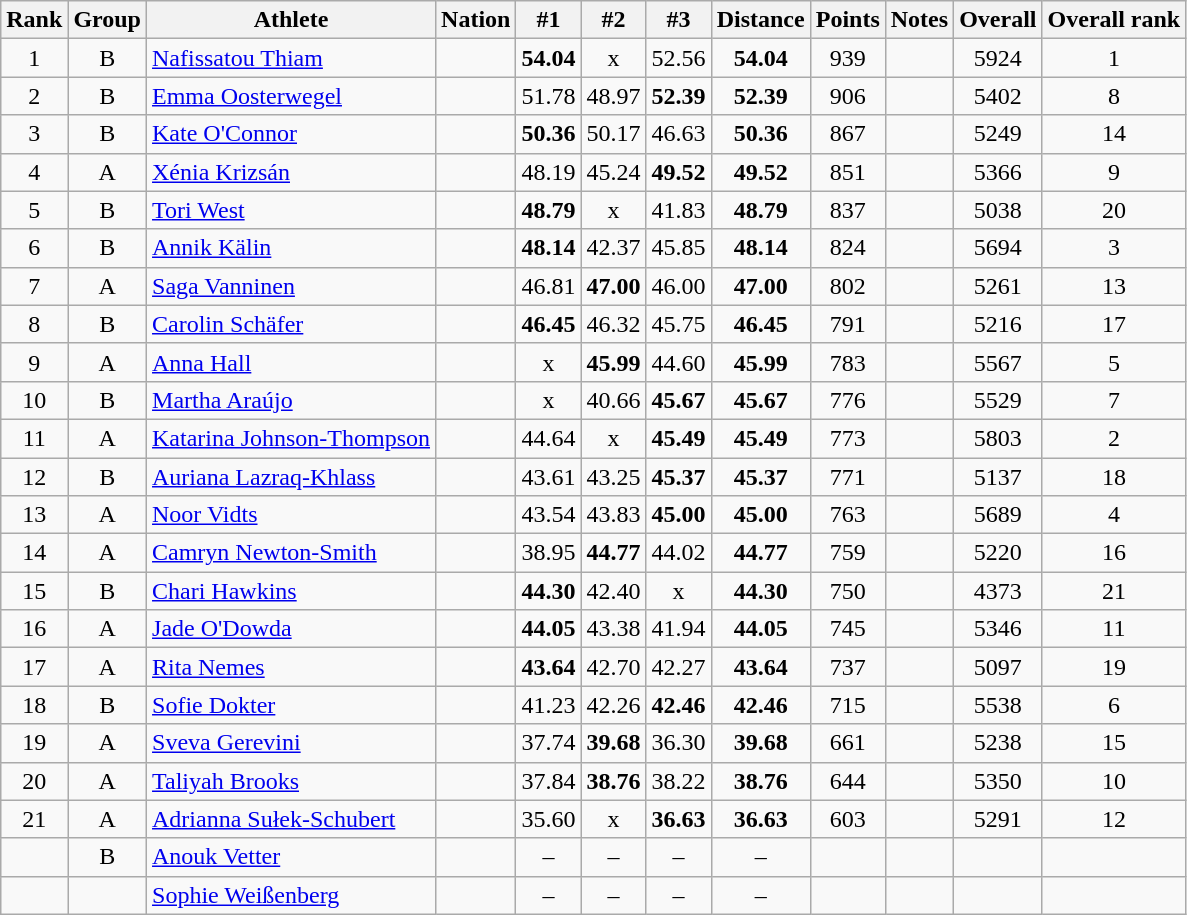<table class="wikitable sortable" style="text-align:center">
<tr>
<th>Rank</th>
<th>Group</th>
<th>Athlete</th>
<th>Nation</th>
<th>#1</th>
<th>#2</th>
<th>#3</th>
<th>Distance</th>
<th>Points</th>
<th>Notes</th>
<th>Overall</th>
<th>Overall rank</th>
</tr>
<tr>
<td>1</td>
<td>B</td>
<td align="left"><a href='#'>Nafissatou Thiam</a></td>
<td align="left"></td>
<td><strong>54.04</strong></td>
<td>x</td>
<td>52.56</td>
<td><strong>54.04</strong></td>
<td>939</td>
<td></td>
<td>5924</td>
<td>1</td>
</tr>
<tr>
<td>2</td>
<td>B</td>
<td align="left"><a href='#'>Emma Oosterwegel</a></td>
<td align="left"></td>
<td>51.78</td>
<td>48.97</td>
<td><strong>52.39</strong></td>
<td><strong>52.39</strong></td>
<td>906</td>
<td></td>
<td>5402</td>
<td>8</td>
</tr>
<tr>
<td>3</td>
<td>B</td>
<td align="left"><a href='#'>Kate O'Connor</a></td>
<td align="left"></td>
<td><strong>50.36</strong></td>
<td>50.17</td>
<td>46.63</td>
<td><strong>50.36</strong></td>
<td>867</td>
<td></td>
<td>5249</td>
<td>14</td>
</tr>
<tr>
<td>4</td>
<td>A</td>
<td align="left"><a href='#'>Xénia Krizsán</a></td>
<td align="left"></td>
<td>48.19</td>
<td>45.24</td>
<td><strong>49.52</strong></td>
<td><strong>49.52</strong></td>
<td>851</td>
<td></td>
<td>5366</td>
<td>9</td>
</tr>
<tr>
<td>5</td>
<td>B</td>
<td align="left"><a href='#'>Tori West</a></td>
<td align="left"></td>
<td><strong>48.79</strong></td>
<td>x</td>
<td>41.83</td>
<td><strong>48.79</strong></td>
<td>837</td>
<td></td>
<td>5038</td>
<td>20</td>
</tr>
<tr>
<td>6</td>
<td>B</td>
<td align="left"><a href='#'>Annik Kälin</a></td>
<td align="left"></td>
<td><strong>48.14</strong></td>
<td>42.37</td>
<td>45.85</td>
<td><strong>48.14</strong></td>
<td>824</td>
<td></td>
<td>5694</td>
<td>3</td>
</tr>
<tr>
<td>7</td>
<td>A</td>
<td align="left"><a href='#'>Saga Vanninen</a></td>
<td align="left"></td>
<td>46.81</td>
<td><strong>47.00</strong></td>
<td>46.00</td>
<td><strong>47.00</strong></td>
<td>802</td>
<td></td>
<td>5261</td>
<td>13</td>
</tr>
<tr>
<td>8</td>
<td>B</td>
<td align="left"><a href='#'>Carolin Schäfer</a></td>
<td align="left"></td>
<td><strong>46.45</strong></td>
<td>46.32</td>
<td>45.75</td>
<td><strong>46.45</strong></td>
<td>791</td>
<td></td>
<td>5216</td>
<td>17</td>
</tr>
<tr>
<td>9</td>
<td>A</td>
<td align="left"><a href='#'>Anna Hall</a></td>
<td align="left"></td>
<td>x</td>
<td><strong>45.99</strong></td>
<td>44.60</td>
<td><strong>45.99</strong></td>
<td>783</td>
<td></td>
<td>5567</td>
<td>5</td>
</tr>
<tr>
<td>10</td>
<td>B</td>
<td align="left"><a href='#'>Martha Araújo</a></td>
<td align="left"></td>
<td>x</td>
<td>40.66</td>
<td><strong>45.67</strong></td>
<td><strong>45.67</strong></td>
<td>776</td>
<td></td>
<td>5529</td>
<td>7</td>
</tr>
<tr>
<td>11</td>
<td>A</td>
<td align="left"><a href='#'>Katarina Johnson-Thompson</a></td>
<td align="left"></td>
<td>44.64</td>
<td>x</td>
<td><strong>45.49</strong></td>
<td><strong>45.49</strong></td>
<td>773</td>
<td></td>
<td>5803</td>
<td>2</td>
</tr>
<tr>
<td>12</td>
<td>B</td>
<td align="left"><a href='#'>Auriana Lazraq-Khlass</a></td>
<td align="left"></td>
<td>43.61</td>
<td>43.25</td>
<td><strong>45.37</strong></td>
<td><strong>45.37</strong></td>
<td>771</td>
<td></td>
<td>5137</td>
<td>18</td>
</tr>
<tr>
<td>13</td>
<td>A</td>
<td align="left"><a href='#'>Noor Vidts</a></td>
<td align="left"></td>
<td>43.54</td>
<td>43.83</td>
<td><strong>45.00</strong></td>
<td><strong>45.00</strong></td>
<td>763</td>
<td></td>
<td>5689</td>
<td>4</td>
</tr>
<tr>
<td>14</td>
<td>A</td>
<td align="left"><a href='#'>Camryn Newton-Smith</a></td>
<td align="left"></td>
<td>38.95</td>
<td><strong>44.77</strong></td>
<td>44.02</td>
<td><strong>44.77</strong></td>
<td>759</td>
<td></td>
<td>5220</td>
<td>16</td>
</tr>
<tr>
<td>15</td>
<td>B</td>
<td align="left"><a href='#'>Chari Hawkins</a></td>
<td align="left"></td>
<td><strong>44.30</strong></td>
<td>42.40</td>
<td>x</td>
<td><strong>44.30</strong></td>
<td>750</td>
<td></td>
<td>4373</td>
<td>21</td>
</tr>
<tr>
<td>16</td>
<td>A</td>
<td align="left"><a href='#'>Jade O'Dowda</a></td>
<td align="left"></td>
<td><strong>44.05</strong></td>
<td>43.38</td>
<td>41.94</td>
<td><strong>44.05</strong></td>
<td>745</td>
<td></td>
<td>5346</td>
<td>11</td>
</tr>
<tr>
<td>17</td>
<td>A</td>
<td align="left"><a href='#'>Rita Nemes</a></td>
<td align="left"></td>
<td><strong>43.64</strong></td>
<td>42.70</td>
<td>42.27</td>
<td><strong>43.64</strong></td>
<td>737</td>
<td></td>
<td>5097</td>
<td>19</td>
</tr>
<tr>
<td>18</td>
<td>B</td>
<td align="left"><a href='#'>Sofie Dokter</a></td>
<td align="left"></td>
<td>41.23</td>
<td>42.26</td>
<td><strong>42.46</strong></td>
<td><strong>42.46</strong></td>
<td>715</td>
<td></td>
<td>5538</td>
<td>6</td>
</tr>
<tr>
<td>19</td>
<td>A</td>
<td align="left"><a href='#'>Sveva Gerevini</a></td>
<td align="left"></td>
<td>37.74</td>
<td><strong>39.68</strong></td>
<td>36.30</td>
<td><strong>39.68</strong></td>
<td>661</td>
<td></td>
<td>5238</td>
<td>15</td>
</tr>
<tr>
<td>20</td>
<td>A</td>
<td align="left"><a href='#'>Taliyah Brooks</a></td>
<td align="left"></td>
<td>37.84</td>
<td><strong>38.76</strong></td>
<td>38.22</td>
<td><strong>38.76</strong></td>
<td>644</td>
<td></td>
<td>5350</td>
<td>10</td>
</tr>
<tr>
<td>21</td>
<td>A</td>
<td align="left"><a href='#'>Adrianna Sułek-Schubert</a></td>
<td align="left"></td>
<td>35.60</td>
<td>x</td>
<td><strong>36.63</strong></td>
<td><strong>36.63</strong></td>
<td>603</td>
<td></td>
<td>5291</td>
<td>12</td>
</tr>
<tr>
<td></td>
<td>B</td>
<td align="left"><a href='#'>Anouk Vetter</a></td>
<td align="left"></td>
<td>–</td>
<td>–</td>
<td>–</td>
<td>–</td>
<td></td>
<td></td>
<td></td>
<td></td>
</tr>
<tr>
<td></td>
<td></td>
<td align="left"><a href='#'>Sophie Weißenberg</a></td>
<td align="left"></td>
<td>–</td>
<td>–</td>
<td>–</td>
<td>–</td>
<td></td>
<td></td>
<td></td>
<td></td>
</tr>
</table>
